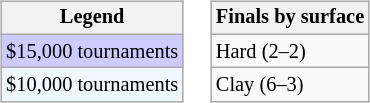<table>
<tr valign=top>
<td><br><table class="wikitable" style="font-size:85%">
<tr>
<th>Legend</th>
</tr>
<tr style="background:#ccccff;">
<td>$15,000 tournaments</td>
</tr>
<tr style="background:#f0f8ff;">
<td>$10,000 tournaments</td>
</tr>
</table>
</td>
<td><br><table class="wikitable" style="font-size:85%">
<tr>
<th>Finals by surface</th>
</tr>
<tr>
<td>Hard (2–2)</td>
</tr>
<tr>
<td>Clay (6–3)</td>
</tr>
</table>
</td>
</tr>
</table>
